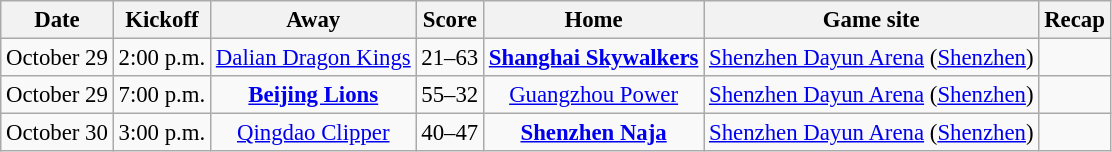<table class="wikitable" style="font-size: 95%;">
<tr>
<th>Date</th>
<th>Kickoff</th>
<th>Away</th>
<th>Score</th>
<th>Home</th>
<th>Game site</th>
<th>Recap</th>
</tr>
<tr style="text-align:center;">
<td>October 29</td>
<td>2:00 p.m.</td>
<td><a href='#'>Dalian Dragon Kings</a></td>
<td>21–63</td>
<td><strong><a href='#'>Shanghai Skywalkers</a></strong></td>
<td><a href='#'>Shenzhen Dayun Arena</a> (<a href='#'>Shenzhen</a>)</td>
<td></td>
</tr>
<tr style="text-align:center;">
<td>October 29</td>
<td>7:00 p.m.</td>
<td><strong><a href='#'>Beijing Lions</a></strong></td>
<td>55–32</td>
<td><a href='#'>Guangzhou Power</a></td>
<td><a href='#'>Shenzhen Dayun Arena</a> (<a href='#'>Shenzhen</a>)</td>
<td></td>
</tr>
<tr style="text-align:center;">
<td>October 30</td>
<td>3:00 p.m.</td>
<td><a href='#'>Qingdao Clipper</a></td>
<td>40–47</td>
<td><strong><a href='#'>Shenzhen Naja</a></strong></td>
<td><a href='#'>Shenzhen Dayun Arena</a> (<a href='#'>Shenzhen</a>)</td>
<td></td>
</tr>
</table>
